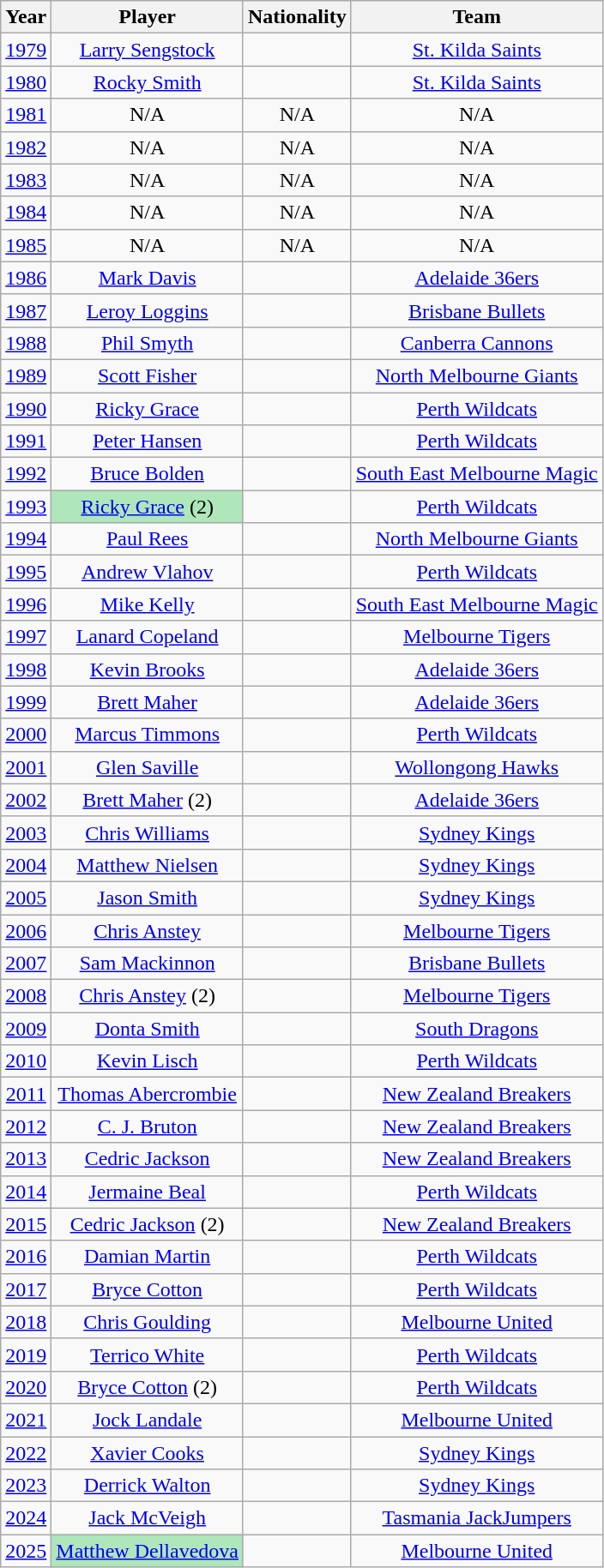<table class="wikitable" style="text-align:center;">
<tr>
<th>Year</th>
<th>Player</th>
<th>Nationality</th>
<th>Team</th>
</tr>
<tr>
<td><a href='#'>1979</a></td>
<td><a href='#'>Larry Sengstock</a></td>
<td></td>
<td><a href='#'>St. Kilda Saints</a></td>
</tr>
<tr>
<td><a href='#'>1980</a></td>
<td><a href='#'>Rocky Smith</a></td>
<td></td>
<td><a href='#'>St. Kilda Saints</a></td>
</tr>
<tr>
<td><a href='#'>1981</a></td>
<td>N/A</td>
<td>N/A</td>
<td>N/A</td>
</tr>
<tr>
<td><a href='#'>1982</a></td>
<td>N/A</td>
<td>N/A</td>
<td>N/A</td>
</tr>
<tr>
<td><a href='#'>1983</a></td>
<td>N/A</td>
<td>N/A</td>
<td>N/A</td>
</tr>
<tr>
<td><a href='#'>1984</a></td>
<td>N/A</td>
<td>N/A</td>
<td>N/A</td>
</tr>
<tr>
<td><a href='#'>1985</a></td>
<td>N/A</td>
<td>N/A</td>
<td>N/A</td>
</tr>
<tr>
<td><a href='#'>1986</a></td>
<td><a href='#'>Mark Davis</a></td>
<td></td>
<td><a href='#'>Adelaide 36ers</a></td>
</tr>
<tr>
<td><a href='#'>1987</a></td>
<td><a href='#'>Leroy Loggins</a></td>
<td></td>
<td><a href='#'>Brisbane Bullets</a></td>
</tr>
<tr>
<td><a href='#'>1988</a></td>
<td><a href='#'>Phil Smyth</a></td>
<td></td>
<td><a href='#'>Canberra Cannons</a></td>
</tr>
<tr>
<td><a href='#'>1989</a></td>
<td><a href='#'>Scott Fisher</a></td>
<td></td>
<td><a href='#'>North Melbourne Giants</a></td>
</tr>
<tr>
<td><a href='#'>1990</a></td>
<td><a href='#'>Ricky Grace</a></td>
<td></td>
<td><a href='#'>Perth Wildcats</a></td>
</tr>
<tr>
<td><a href='#'>1991</a></td>
<td><a href='#'>Peter Hansen</a></td>
<td></td>
<td><a href='#'>Perth Wildcats</a></td>
</tr>
<tr>
<td><a href='#'>1992</a></td>
<td><a href='#'>Bruce Bolden</a></td>
<td></td>
<td><a href='#'>South East Melbourne Magic</a></td>
</tr>
<tr>
<td><a href='#'>1993</a></td>
<td style="text-align:center;background:#afe6ba;"><a href='#'>Ricky Grace</a> (2)</td>
<td></td>
<td><a href='#'>Perth Wildcats</a></td>
</tr>
<tr>
<td><a href='#'>1994</a></td>
<td><a href='#'>Paul Rees</a></td>
<td></td>
<td><a href='#'>North Melbourne Giants</a></td>
</tr>
<tr>
<td><a href='#'>1995</a></td>
<td><a href='#'>Andrew Vlahov</a></td>
<td></td>
<td><a href='#'>Perth Wildcats</a></td>
</tr>
<tr>
<td><a href='#'>1996</a></td>
<td><a href='#'>Mike Kelly</a></td>
<td></td>
<td><a href='#'>South East Melbourne Magic</a></td>
</tr>
<tr>
<td><a href='#'>1997</a></td>
<td><a href='#'>Lanard Copeland</a></td>
<td></td>
<td><a href='#'>Melbourne Tigers</a></td>
</tr>
<tr>
<td><a href='#'>1998</a></td>
<td><a href='#'>Kevin Brooks</a></td>
<td></td>
<td><a href='#'>Adelaide 36ers</a></td>
</tr>
<tr>
<td><a href='#'>1999</a></td>
<td><a href='#'>Brett Maher</a></td>
<td></td>
<td><a href='#'>Adelaide 36ers</a></td>
</tr>
<tr>
<td><a href='#'>2000</a></td>
<td><a href='#'>Marcus Timmons</a></td>
<td></td>
<td><a href='#'>Perth Wildcats</a></td>
</tr>
<tr>
<td><a href='#'>2001</a></td>
<td><a href='#'>Glen Saville</a></td>
<td></td>
<td><a href='#'>Wollongong Hawks</a></td>
</tr>
<tr>
<td><a href='#'>2002</a></td>
<td><a href='#'>Brett Maher</a> (2)</td>
<td></td>
<td><a href='#'>Adelaide 36ers</a></td>
</tr>
<tr>
<td><a href='#'>2003</a></td>
<td><a href='#'>Chris Williams</a></td>
<td></td>
<td><a href='#'>Sydney Kings</a></td>
</tr>
<tr>
<td><a href='#'>2004</a></td>
<td><a href='#'>Matthew Nielsen</a></td>
<td></td>
<td><a href='#'>Sydney Kings</a></td>
</tr>
<tr>
<td><a href='#'>2005</a></td>
<td><a href='#'>Jason Smith</a></td>
<td></td>
<td><a href='#'>Sydney Kings</a></td>
</tr>
<tr>
<td><a href='#'>2006</a></td>
<td><a href='#'>Chris Anstey</a></td>
<td></td>
<td><a href='#'>Melbourne Tigers</a></td>
</tr>
<tr>
<td><a href='#'>2007</a></td>
<td><a href='#'>Sam Mackinnon</a></td>
<td></td>
<td><a href='#'>Brisbane Bullets</a></td>
</tr>
<tr>
<td><a href='#'>2008</a></td>
<td><a href='#'>Chris Anstey</a> (2)</td>
<td></td>
<td><a href='#'>Melbourne Tigers</a></td>
</tr>
<tr>
<td><a href='#'>2009</a></td>
<td><a href='#'>Donta Smith</a></td>
<td></td>
<td><a href='#'>South Dragons</a></td>
</tr>
<tr>
<td><a href='#'>2010</a></td>
<td><a href='#'>Kevin Lisch</a></td>
<td></td>
<td><a href='#'>Perth Wildcats</a></td>
</tr>
<tr>
<td><a href='#'>2011</a></td>
<td><a href='#'>Thomas Abercrombie</a></td>
<td></td>
<td><a href='#'>New Zealand Breakers</a></td>
</tr>
<tr>
<td><a href='#'>2012</a></td>
<td><a href='#'>C. J. Bruton</a></td>
<td></td>
<td><a href='#'>New Zealand Breakers</a></td>
</tr>
<tr>
<td><a href='#'>2013</a></td>
<td><a href='#'>Cedric Jackson</a></td>
<td></td>
<td><a href='#'>New Zealand Breakers</a></td>
</tr>
<tr>
<td><a href='#'>2014</a></td>
<td><a href='#'>Jermaine Beal</a></td>
<td></td>
<td><a href='#'>Perth Wildcats</a></td>
</tr>
<tr>
<td><a href='#'>2015</a></td>
<td><a href='#'>Cedric Jackson</a> (2)</td>
<td></td>
<td><a href='#'>New Zealand Breakers</a></td>
</tr>
<tr>
<td><a href='#'>2016</a></td>
<td><a href='#'>Damian Martin</a></td>
<td></td>
<td><a href='#'>Perth Wildcats</a></td>
</tr>
<tr>
<td><a href='#'>2017</a></td>
<td><a href='#'>Bryce Cotton</a></td>
<td></td>
<td><a href='#'>Perth Wildcats</a></td>
</tr>
<tr>
<td><a href='#'>2018</a></td>
<td><a href='#'>Chris Goulding</a></td>
<td></td>
<td><a href='#'>Melbourne United</a></td>
</tr>
<tr>
<td><a href='#'>2019</a></td>
<td><a href='#'>Terrico White</a></td>
<td></td>
<td><a href='#'>Perth Wildcats</a></td>
</tr>
<tr>
<td><a href='#'>2020</a></td>
<td><a href='#'>Bryce Cotton</a> (2)</td>
<td></td>
<td><a href='#'>Perth Wildcats</a></td>
</tr>
<tr>
<td><a href='#'>2021</a></td>
<td><a href='#'>Jock Landale</a></td>
<td></td>
<td><a href='#'>Melbourne United</a></td>
</tr>
<tr>
<td><a href='#'>2022</a></td>
<td><a href='#'>Xavier Cooks</a></td>
<td></td>
<td><a href='#'>Sydney Kings</a></td>
</tr>
<tr>
<td><a href='#'>2023</a></td>
<td><a href='#'>Derrick Walton</a></td>
<td></td>
<td><a href='#'>Sydney Kings</a></td>
</tr>
<tr>
<td><a href='#'>2024</a></td>
<td><a href='#'>Jack McVeigh</a></td>
<td></td>
<td><a href='#'>Tasmania JackJumpers</a></td>
</tr>
<tr>
<td><a href='#'>2025</a></td>
<td style="text-align:center;background:#afe6ba;"><a href='#'>Matthew Dellavedova</a></td>
<td></td>
<td><a href='#'>Melbourne United</a></td>
</tr>
</table>
